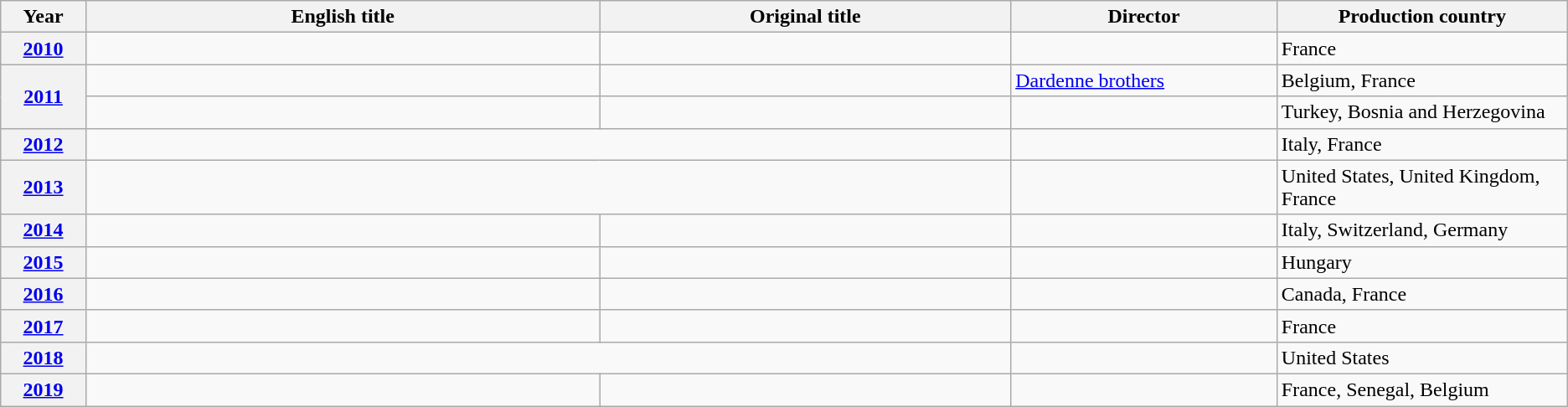<table class="wikitable unsortable">
<tr>
<th scope="col" style="width:1%;">Year</th>
<th scope="col" style="width:10%;">English title</th>
<th scope="col" style="width:8%;">Original title</th>
<th scope="col" style="width:5%;">Director</th>
<th scope="col" style="width:5%;" class="unsortable">Production country</th>
</tr>
<tr>
<th style="text-align:center;"><a href='#'>2010</a></th>
<td></td>
<td></td>
<td></td>
<td>France</td>
</tr>
<tr>
<th rowspan="2" style="text-align:center;"><a href='#'>2011</a></th>
<td></td>
<td></td>
<td><a href='#'>Dardenne brothers</a></td>
<td>Belgium, France</td>
</tr>
<tr>
<td></td>
<td></td>
<td></td>
<td>Turkey, Bosnia and Herzegovina</td>
</tr>
<tr>
<th style="text-align:center;"><a href='#'>2012</a></th>
<td colspan="2"></td>
<td></td>
<td>Italy, France</td>
</tr>
<tr>
<th style="text-align:center;"><a href='#'>2013</a></th>
<td colspan="2"></td>
<td></td>
<td>United States, United Kingdom, France</td>
</tr>
<tr>
<th style="text-align:center;"><a href='#'>2014</a></th>
<td></td>
<td></td>
<td></td>
<td>Italy, Switzerland, Germany</td>
</tr>
<tr>
<th style="text-align:center;"><a href='#'>2015</a></th>
<td></td>
<td></td>
<td></td>
<td>Hungary</td>
</tr>
<tr>
<th style="text-align:center;"><a href='#'>2016</a></th>
<td></td>
<td></td>
<td></td>
<td>Canada, France</td>
</tr>
<tr>
<th style="text-align:center;"><a href='#'>2017</a></th>
<td></td>
<td></td>
<td></td>
<td>France</td>
</tr>
<tr>
<th style="text-align:center;"><a href='#'>2018</a></th>
<td colspan="2"></td>
<td></td>
<td>United States</td>
</tr>
<tr>
<th style="text-align:center;"><a href='#'>2019</a></th>
<td></td>
<td></td>
<td></td>
<td>France, Senegal, Belgium</td>
</tr>
</table>
